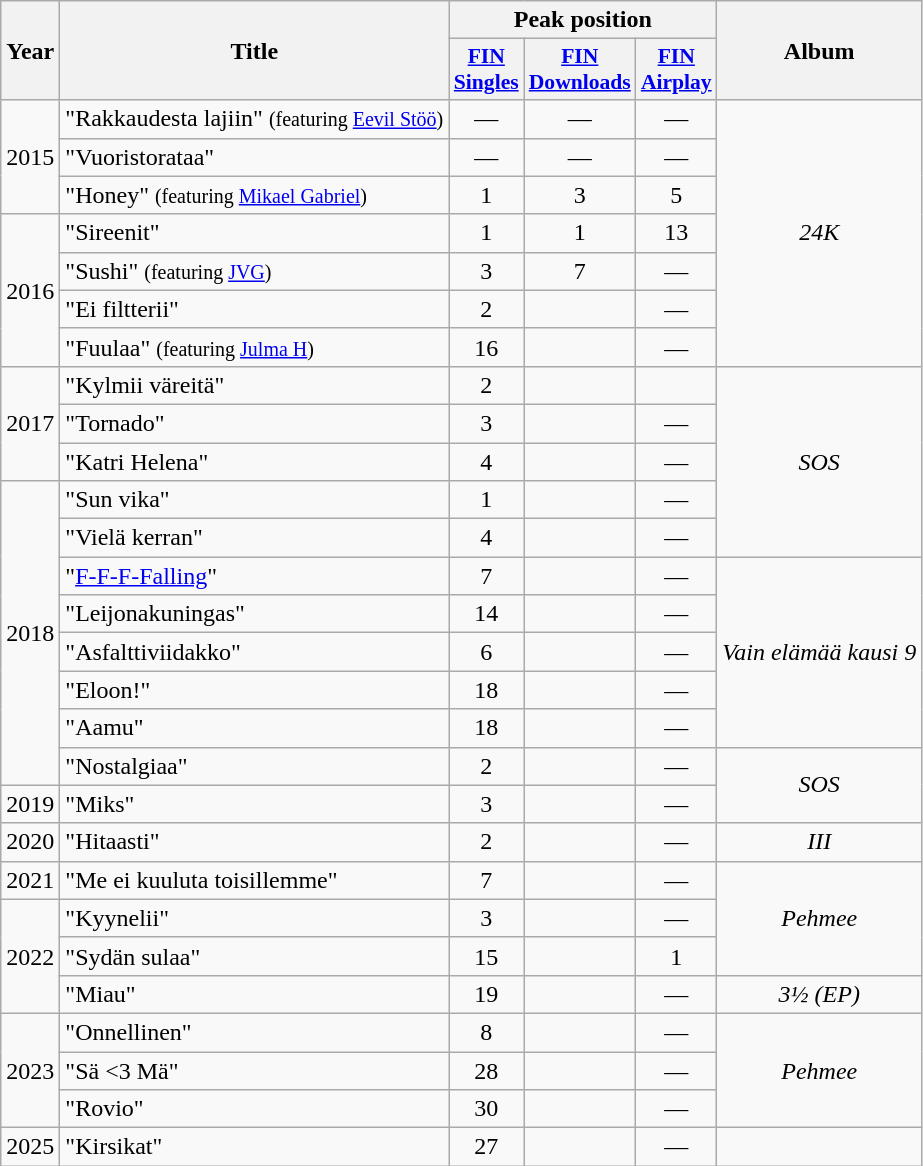<table class="wikitable">
<tr>
<th scope="col" rowspan="2">Year</th>
<th scope="col" rowspan="2">Title</th>
<th scope="col" colspan="3">Peak position</th>
<th scope="col" rowspan="2">Album</th>
</tr>
<tr>
<th scope="col" style="width:3em;font-size:90%;"><a href='#'>FIN<br>Singles</a><br></th>
<th scope="col" style="width:3em;font-size:90%;"><a href='#'>FIN<br>Downloads</a><br></th>
<th scope="col" style="width:3em;font-size:90%;"><a href='#'>FIN<br>Airplay</a><br></th>
</tr>
<tr>
<td style="text-align:center;" rowspan=3>2015</td>
<td>"Rakkaudesta lajiin" <small>(featuring <a href='#'>Eevil Stöö</a>)</small></td>
<td style="text-align:center;">—</td>
<td style="text-align:center;">—</td>
<td style="text-align:center;">—</td>
<td style="text-align:center;" rowspan=7><em>24K</em></td>
</tr>
<tr>
<td>"Vuoristorataa"</td>
<td style="text-align:center;">—</td>
<td style="text-align:center;">—</td>
<td style="text-align:center;">—</td>
</tr>
<tr>
<td>"Honey" <small>(featuring <a href='#'>Mikael Gabriel</a>)</small></td>
<td style="text-align:center;">1</td>
<td style="text-align:center;">3</td>
<td style="text-align:center;">5</td>
</tr>
<tr>
<td style="text-align:center;" rowspan=4>2016</td>
<td>"Sireenit"</td>
<td style="text-align:center;">1</td>
<td style="text-align:center;">1</td>
<td style="text-align:center;">13</td>
</tr>
<tr>
<td>"Sushi" <small>(featuring <a href='#'>JVG</a>)</small></td>
<td style="text-align:center;">3</td>
<td style="text-align:center;">7</td>
<td style="text-align:center;">—</td>
</tr>
<tr>
<td>"Ei filtterii"</td>
<td style="text-align:center;">2</td>
<td style="text-align:center;"></td>
<td style="text-align:center;">—</td>
</tr>
<tr>
<td>"Fuulaa" <small>(featuring <a href='#'>Julma H</a>)</small></td>
<td style="text-align:center;">16</td>
<td style="text-align:center;"></td>
<td style="text-align:center;">—</td>
</tr>
<tr>
<td rowspan="3">2017</td>
<td>"Kylmii väreitä"</td>
<td style="text-align:center;">2<br></td>
<td></td>
<td></td>
<td style="text-align:center;" rowspan=5><em>SOS</em></td>
</tr>
<tr>
<td>"Tornado"</td>
<td style="text-align:center;">3</td>
<td style="text-align:center;"></td>
<td style="text-align:center;">—</td>
</tr>
<tr>
<td>"Katri Helena"</td>
<td style="text-align:center;">4<br></td>
<td style="text-align:center;"></td>
<td style="text-align:center;">—</td>
</tr>
<tr>
<td style="text-align:center;" rowspan=8>2018</td>
<td>"Sun vika"</td>
<td style="text-align:center;">1<br></td>
<td style="text-align:center;"></td>
<td style="text-align:center;">—</td>
</tr>
<tr>
<td>"Vielä kerran"</td>
<td style="text-align:center;">4<br></td>
<td style="text-align:center;"></td>
<td style="text-align:center;">—</td>
</tr>
<tr>
<td>"<a href='#'>F-F-F-Falling</a>"</td>
<td style="text-align:center;">7<br></td>
<td style="text-align:center;"></td>
<td style="text-align:center;">—</td>
<td style="text-align:center;" rowspan="5"><em>Vain elämää kausi 9</em></td>
</tr>
<tr>
<td>"Leijonakuningas"</td>
<td style="text-align:center;">14<br></td>
<td style="text-align:center;"></td>
<td style="text-align:center;">—</td>
</tr>
<tr>
<td>"Asfalttiviidakko"</td>
<td style="text-align:center;">6<br></td>
<td style="text-align:center;"></td>
<td style="text-align:center;">—</td>
</tr>
<tr>
<td>"Eloon!"</td>
<td style="text-align:center;">18<br></td>
<td style="text-align:center;"></td>
<td style="text-align:center;">—</td>
</tr>
<tr>
<td>"Aamu"</td>
<td style="text-align:center;">18<br></td>
<td style="text-align:center;"></td>
<td style="text-align:center;">—</td>
</tr>
<tr>
<td>"Nostalgiaa"</td>
<td style="text-align:center;">2<br></td>
<td style="text-align:center;"></td>
<td style="text-align:center;">—</td>
<td style="text-align:center;" rowspan="2"><em>SOS</em></td>
</tr>
<tr>
<td style="text-align:center;">2019</td>
<td>"Miks"</td>
<td style="text-align:center;">3<br></td>
<td style="text-align:center;"></td>
<td style="text-align:center;">—</td>
</tr>
<tr>
<td style="text-align:center;">2020</td>
<td>"Hitaasti"</td>
<td style="text-align:center;">2<br></td>
<td style="text-align:center;"></td>
<td style="text-align:center;">—</td>
<td style="text-align:center"><em>III</em></td>
</tr>
<tr>
<td style="text-align:center;">2021</td>
<td>"Me ei kuuluta toisillemme"<br></td>
<td style="text-align:center;">7<br></td>
<td style="text-align:center;"></td>
<td style="text-align:center;">—</td>
<td style="text-align:center;" rowspan="3"><em>Pehmee</em></td>
</tr>
<tr>
<td style="text-align:center;" rowspan="3">2022</td>
<td>"Kyynelii"</td>
<td style="text-align:center;">3<br></td>
<td style="text-align:center;"></td>
<td style="text-align:center;">—</td>
</tr>
<tr>
<td>"Sydän sulaa"</td>
<td style="text-align:center;">15<br></td>
<td style="text-align:center;"></td>
<td style="text-align:center;">1</td>
</tr>
<tr>
<td>"Miau"<br></td>
<td style="text-align:center;">19<br></td>
<td style="text-align:center;"></td>
<td style="text-align:center;">—</td>
<td style="text-align:center;" rowspan=1><em>3½ (EP)</em></td>
</tr>
<tr>
<td style="text-align:center;" rowspan="3">2023</td>
<td>"Onnellinen"<br></td>
<td style="text-align:center;">8<br></td>
<td style="text-align:center;"></td>
<td style="text-align:center;">—</td>
<td style="text-align:center;" rowspan="3"><em>Pehmee</em></td>
</tr>
<tr>
<td>"Sä <3 Mä"</td>
<td style="text-align:center;">28<br></td>
<td style="text-align:center;"></td>
<td style="text-align:center;">—</td>
</tr>
<tr>
<td>"Rovio"</td>
<td style="text-align:center;">30<br></td>
<td style="text-align:center;"></td>
<td style="text-align:center;">—</td>
</tr>
<tr>
<td style="text-align:center;">2025</td>
<td>"Kirsikat"</td>
<td style="text-align:center;">27</td>
<td style="text-align:center;"></td>
<td style="text-align:center;">—</td>
<td></td>
</tr>
</table>
